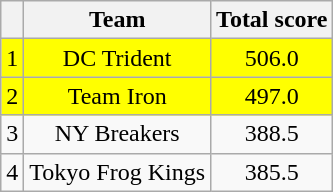<table class="wikitable" style="text-align:center;">
<tr>
<th></th>
<th>Team</th>
<th>Total score</th>
</tr>
<tr>
<td style="background-color:yellow;">1</td>
<td style="background-color:yellow;"> DC Trident</td>
<td style="background-color:yellow;">506.0</td>
</tr>
<tr>
<td style="background-color:yellow;">2</td>
<td style="background-color:yellow;"> Team Iron</td>
<td style="background-color:yellow;">497.0</td>
</tr>
<tr>
<td>3</td>
<td> NY Breakers</td>
<td>388.5</td>
</tr>
<tr>
<td>4</td>
<td> Tokyo Frog Kings</td>
<td>385.5</td>
</tr>
</table>
